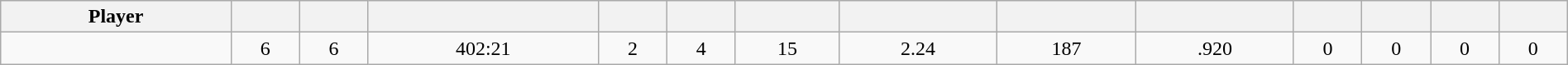<table class="wikitable sortable" style="width:100%; text-align:center;">
<tr>
<th>Player</th>
<th></th>
<th></th>
<th></th>
<th></th>
<th></th>
<th></th>
<th></th>
<th></th>
<th></th>
<th></th>
<th></th>
<th></th>
<th></th>
</tr>
<tr>
<td style=white-space:nowrap></td>
<td>6</td>
<td>6</td>
<td>402:21</td>
<td>2</td>
<td>4</td>
<td>15</td>
<td>2.24</td>
<td>187</td>
<td>.920</td>
<td>0</td>
<td>0</td>
<td>0</td>
<td>0</td>
</tr>
</table>
